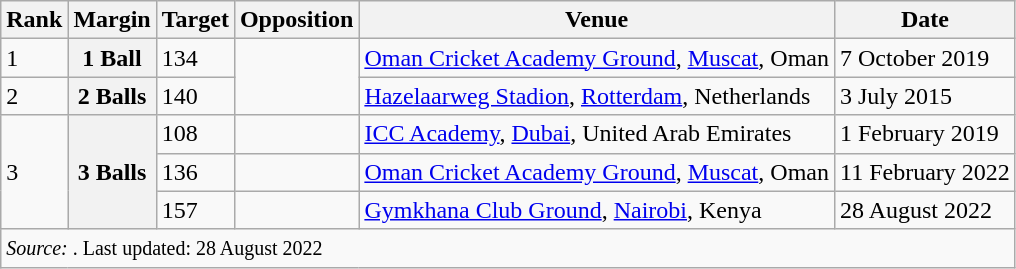<table class="wikitable">
<tr>
<th>Rank</th>
<th>Margin</th>
<th>Target</th>
<th>Opposition</th>
<th>Venue</th>
<th>Date</th>
</tr>
<tr>
<td>1</td>
<th>1 Ball</th>
<td 134>134</td>
<td rowspan=2></td>
<td><a href='#'>Oman Cricket Academy Ground</a>, <a href='#'>Muscat</a>, Oman</td>
<td>7 October 2019</td>
</tr>
<tr>
<td>2</td>
<th>2 Balls</th>
<td>140</td>
<td><a href='#'>Hazelaarweg Stadion</a>, <a href='#'>Rotterdam</a>, Netherlands</td>
<td>3 July 2015</td>
</tr>
<tr>
<td rowspan="3">3</td>
<th rowspan="3">3 Balls</th>
<td>108</td>
<td></td>
<td><a href='#'>ICC Academy</a>, <a href='#'>Dubai</a>, United Arab Emirates</td>
<td>1 February 2019</td>
</tr>
<tr>
<td>136</td>
<td></td>
<td><a href='#'>Oman Cricket Academy Ground</a>, <a href='#'>Muscat</a>, Oman</td>
<td>11 February 2022</td>
</tr>
<tr>
<td>157</td>
<td></td>
<td><a href='#'>Gymkhana Club Ground</a>, <a href='#'>Nairobi</a>, Kenya</td>
<td>28 August 2022</td>
</tr>
<tr>
<td colspan="6"><small><em>Source: </em>. Last updated: 28 August 2022</small></td>
</tr>
</table>
